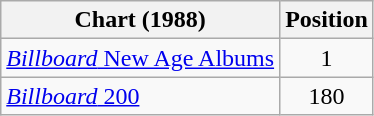<table class="wikitable sortable">
<tr>
<th>Chart (1988)</th>
<th>Position</th>
</tr>
<tr>
<td><a href='#'><em>Billboard</em> New Age Albums</a></td>
<td style="text-align:center;">1</td>
</tr>
<tr>
<td><a href='#'><em>Billboard</em> 200</a></td>
<td style="text-align:center;">180</td>
</tr>
</table>
